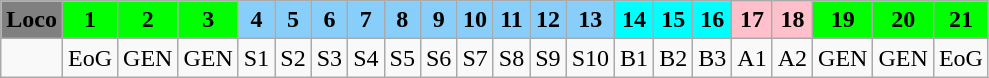<table class="wikitable plainrowheaders unsortable" style="text-align:center">
<tr>
<th scope="col" rowspan="1" style="background:grey;">Loco</th>
<th scope="col" rowspan="1" style="background:lime;">1</th>
<th scope="col" rowspan="1" style="background:lime;">2</th>
<th scope="col" rowspan="1" style="background:lime;">3</th>
<th scope="col" rowspan="1" style="background:lightskyblue;">4</th>
<th scope="col" rowspan="1" style="background:lightskyblue;">5</th>
<th scope="col" rowspan="1" style="background:lightskyblue;">6</th>
<th scope="col" rowspan="1" style="background:lightskyblue;">7</th>
<th scope="col" rowspan="1" style="background:lightskyblue;">8</th>
<th scope="col" rowspan="1" style="background:lightskyblue;">9</th>
<th scope="col" rowspan="1" style="background:lightskyblue;">10</th>
<th scope="col" rowspan="1" style="background:lightskyblue;">11</th>
<th scope="col" rowspan="1" style="background:lightskyblue;">12</th>
<th scope="col" rowspan="1" style="background:lightskyblue;">13</th>
<th scope="col" rowspan="1" style="background:cyan;">14</th>
<th scope="col" rowspan="1" style="background:cyan;">15</th>
<th scope="col" rowspan="1" style="background:cyan;">16</th>
<th scope="col" rowspan="1" style="background:pink;">17</th>
<th scope="col" rowspan="1" style="background:pink;">18</th>
<th scope="col" rowspan="1" style="background:lime;">19</th>
<th scope="col" rowspan="1" style="background:lime;">20</th>
<th scope="col" rowspan="1" style="background:lime;">21</th>
</tr>
<tr>
<td></td>
<td>EoG</td>
<td>GEN</td>
<td>GEN</td>
<td>S1</td>
<td>S2</td>
<td>S3</td>
<td>S4</td>
<td>S5</td>
<td>S6</td>
<td>S7</td>
<td>S8</td>
<td>S9</td>
<td>S10</td>
<td>B1</td>
<td>B2</td>
<td>B3</td>
<td>A1</td>
<td>A2</td>
<td>GEN</td>
<td>GEN</td>
<td>EoG</td>
</tr>
</table>
